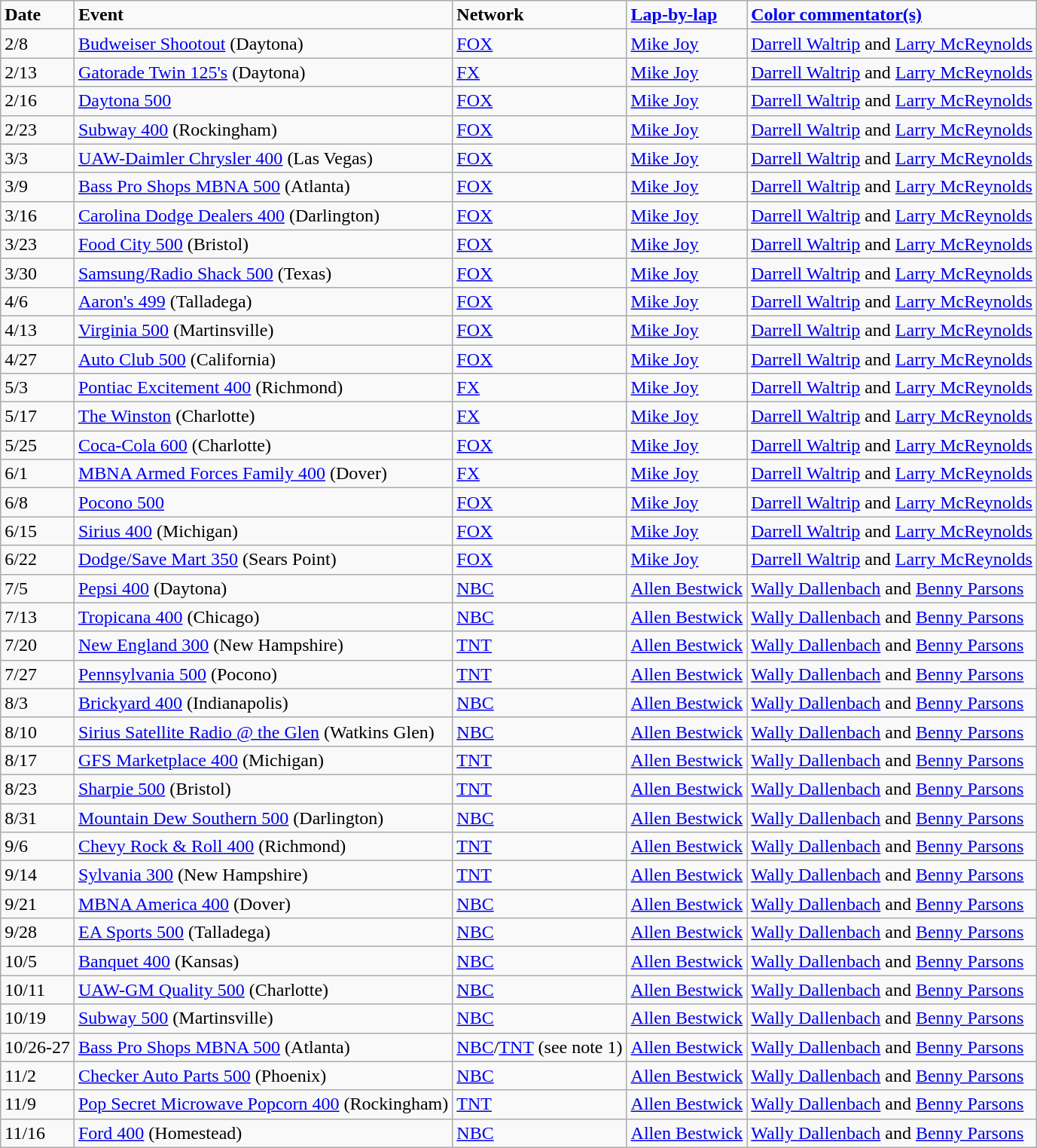<table class=wikitable>
<tr>
<td><strong>Date</strong></td>
<td><strong>Event</strong></td>
<td><strong>Network</strong></td>
<td><strong><a href='#'>Lap-by-lap</a></strong></td>
<td><strong><a href='#'>Color commentator(s)</a></strong></td>
</tr>
<tr>
<td>2/8</td>
<td><a href='#'>Budweiser Shootout</a> (Daytona)</td>
<td><a href='#'>FOX</a></td>
<td><a href='#'>Mike Joy</a></td>
<td><a href='#'>Darrell Waltrip</a> and <a href='#'>Larry McReynolds</a></td>
</tr>
<tr>
<td>2/13</td>
<td><a href='#'>Gatorade Twin 125's</a> (Daytona)</td>
<td><a href='#'>FX</a></td>
<td><a href='#'>Mike Joy</a></td>
<td><a href='#'>Darrell Waltrip</a> and <a href='#'>Larry McReynolds</a></td>
</tr>
<tr>
<td>2/16</td>
<td><a href='#'>Daytona 500</a></td>
<td><a href='#'>FOX</a></td>
<td><a href='#'>Mike Joy</a></td>
<td><a href='#'>Darrell Waltrip</a> and <a href='#'>Larry McReynolds</a></td>
</tr>
<tr>
<td>2/23</td>
<td><a href='#'>Subway 400</a> (Rockingham)</td>
<td><a href='#'>FOX</a></td>
<td><a href='#'>Mike Joy</a></td>
<td><a href='#'>Darrell Waltrip</a> and <a href='#'>Larry McReynolds</a></td>
</tr>
<tr>
<td>3/3</td>
<td><a href='#'>UAW-Daimler Chrysler 400</a> (Las Vegas)</td>
<td><a href='#'>FOX</a></td>
<td><a href='#'>Mike Joy</a></td>
<td><a href='#'>Darrell Waltrip</a> and <a href='#'>Larry McReynolds</a></td>
</tr>
<tr>
<td>3/9</td>
<td><a href='#'>Bass Pro Shops MBNA 500</a> (Atlanta)</td>
<td><a href='#'>FOX</a></td>
<td><a href='#'>Mike Joy</a></td>
<td><a href='#'>Darrell Waltrip</a> and <a href='#'>Larry McReynolds</a></td>
</tr>
<tr>
<td>3/16</td>
<td><a href='#'>Carolina Dodge Dealers 400</a> (Darlington)</td>
<td><a href='#'>FOX</a></td>
<td><a href='#'>Mike Joy</a></td>
<td><a href='#'>Darrell Waltrip</a> and <a href='#'>Larry McReynolds</a></td>
</tr>
<tr>
<td>3/23</td>
<td><a href='#'>Food City 500</a> (Bristol)</td>
<td><a href='#'>FOX</a></td>
<td><a href='#'>Mike Joy</a></td>
<td><a href='#'>Darrell Waltrip</a> and <a href='#'>Larry McReynolds</a></td>
</tr>
<tr>
<td>3/30</td>
<td><a href='#'>Samsung/Radio Shack 500</a> (Texas)</td>
<td><a href='#'>FOX</a></td>
<td><a href='#'>Mike Joy</a></td>
<td><a href='#'>Darrell Waltrip</a> and <a href='#'>Larry McReynolds</a></td>
</tr>
<tr>
<td>4/6</td>
<td><a href='#'>Aaron's 499</a> (Talladega)</td>
<td><a href='#'>FOX</a></td>
<td><a href='#'>Mike Joy</a></td>
<td><a href='#'>Darrell Waltrip</a> and <a href='#'>Larry McReynolds</a></td>
</tr>
<tr>
<td>4/13</td>
<td><a href='#'>Virginia 500</a> (Martinsville)</td>
<td><a href='#'>FOX</a></td>
<td><a href='#'>Mike Joy</a></td>
<td><a href='#'>Darrell Waltrip</a> and <a href='#'>Larry McReynolds</a></td>
</tr>
<tr>
<td>4/27</td>
<td><a href='#'>Auto Club 500</a> (California)</td>
<td><a href='#'>FOX</a></td>
<td><a href='#'>Mike Joy</a></td>
<td><a href='#'>Darrell Waltrip</a> and <a href='#'>Larry McReynolds</a></td>
</tr>
<tr>
<td>5/3</td>
<td><a href='#'>Pontiac Excitement 400</a> (Richmond)</td>
<td><a href='#'>FX</a></td>
<td><a href='#'>Mike Joy</a></td>
<td><a href='#'>Darrell Waltrip</a> and <a href='#'>Larry McReynolds</a></td>
</tr>
<tr>
<td>5/17</td>
<td><a href='#'>The Winston</a> (Charlotte)</td>
<td><a href='#'>FX</a></td>
<td><a href='#'>Mike Joy</a></td>
<td><a href='#'>Darrell Waltrip</a> and <a href='#'>Larry McReynolds</a></td>
</tr>
<tr>
<td>5/25</td>
<td><a href='#'>Coca-Cola 600</a> (Charlotte)</td>
<td><a href='#'>FOX</a></td>
<td><a href='#'>Mike Joy</a></td>
<td><a href='#'>Darrell Waltrip</a> and <a href='#'>Larry McReynolds</a></td>
</tr>
<tr>
<td>6/1</td>
<td><a href='#'>MBNA Armed Forces Family 400</a> (Dover)</td>
<td><a href='#'>FX</a></td>
<td><a href='#'>Mike Joy</a></td>
<td><a href='#'>Darrell Waltrip</a> and <a href='#'>Larry McReynolds</a></td>
</tr>
<tr>
<td>6/8</td>
<td><a href='#'>Pocono 500</a></td>
<td><a href='#'>FOX</a></td>
<td><a href='#'>Mike Joy</a></td>
<td><a href='#'>Darrell Waltrip</a> and <a href='#'>Larry McReynolds</a></td>
</tr>
<tr>
<td>6/15</td>
<td><a href='#'>Sirius 400</a> (Michigan)</td>
<td><a href='#'>FOX</a></td>
<td><a href='#'>Mike Joy</a></td>
<td><a href='#'>Darrell Waltrip</a> and <a href='#'>Larry McReynolds</a></td>
</tr>
<tr>
<td>6/22</td>
<td><a href='#'>Dodge/Save Mart 350</a> (Sears Point)</td>
<td><a href='#'>FOX</a></td>
<td><a href='#'>Mike Joy</a></td>
<td><a href='#'>Darrell Waltrip</a> and <a href='#'>Larry McReynolds</a></td>
</tr>
<tr>
<td>7/5</td>
<td><a href='#'>Pepsi 400</a> (Daytona)</td>
<td><a href='#'>NBC</a></td>
<td><a href='#'>Allen Bestwick</a></td>
<td><a href='#'>Wally Dallenbach</a> and <a href='#'>Benny Parsons</a></td>
</tr>
<tr>
<td>7/13</td>
<td><a href='#'>Tropicana 400</a> (Chicago)</td>
<td><a href='#'>NBC</a></td>
<td><a href='#'>Allen Bestwick</a></td>
<td><a href='#'>Wally Dallenbach</a> and <a href='#'>Benny Parsons</a></td>
</tr>
<tr>
<td>7/20</td>
<td><a href='#'>New England 300</a> (New Hampshire)</td>
<td><a href='#'>TNT</a></td>
<td><a href='#'>Allen Bestwick</a></td>
<td><a href='#'>Wally Dallenbach</a> and <a href='#'>Benny Parsons</a></td>
</tr>
<tr>
<td>7/27</td>
<td><a href='#'>Pennsylvania 500</a> (Pocono)</td>
<td><a href='#'>TNT</a></td>
<td><a href='#'>Allen Bestwick</a></td>
<td><a href='#'>Wally Dallenbach</a> and <a href='#'>Benny Parsons</a></td>
</tr>
<tr>
<td>8/3</td>
<td><a href='#'>Brickyard 400</a> (Indianapolis)</td>
<td><a href='#'>NBC</a></td>
<td><a href='#'>Allen Bestwick</a></td>
<td><a href='#'>Wally Dallenbach</a> and <a href='#'>Benny Parsons</a></td>
</tr>
<tr>
<td>8/10</td>
<td><a href='#'>Sirius Satellite Radio @ the Glen</a> (Watkins Glen)</td>
<td><a href='#'>NBC</a></td>
<td><a href='#'>Allen Bestwick</a></td>
<td><a href='#'>Wally Dallenbach</a> and <a href='#'>Benny Parsons</a></td>
</tr>
<tr>
<td>8/17</td>
<td><a href='#'>GFS Marketplace 400</a> (Michigan)</td>
<td><a href='#'>TNT</a></td>
<td><a href='#'>Allen Bestwick</a></td>
<td><a href='#'>Wally Dallenbach</a> and <a href='#'>Benny Parsons</a></td>
</tr>
<tr>
<td>8/23</td>
<td><a href='#'>Sharpie 500</a> (Bristol)</td>
<td><a href='#'>TNT</a></td>
<td><a href='#'>Allen Bestwick</a></td>
<td><a href='#'>Wally Dallenbach</a> and <a href='#'>Benny Parsons</a></td>
</tr>
<tr>
<td>8/31</td>
<td><a href='#'>Mountain Dew Southern 500</a> (Darlington)</td>
<td><a href='#'>NBC</a></td>
<td><a href='#'>Allen Bestwick</a></td>
<td><a href='#'>Wally Dallenbach</a> and <a href='#'>Benny Parsons</a></td>
</tr>
<tr>
<td>9/6</td>
<td><a href='#'>Chevy Rock & Roll 400</a> (Richmond)</td>
<td><a href='#'>TNT</a></td>
<td><a href='#'>Allen Bestwick</a></td>
<td><a href='#'>Wally Dallenbach</a> and <a href='#'>Benny Parsons</a></td>
</tr>
<tr>
<td>9/14</td>
<td><a href='#'>Sylvania 300</a> (New Hampshire)</td>
<td><a href='#'>TNT</a></td>
<td><a href='#'>Allen Bestwick</a></td>
<td><a href='#'>Wally Dallenbach</a> and <a href='#'>Benny Parsons</a></td>
</tr>
<tr>
<td>9/21</td>
<td><a href='#'>MBNA America 400</a> (Dover)</td>
<td><a href='#'>NBC</a></td>
<td><a href='#'>Allen Bestwick</a></td>
<td><a href='#'>Wally Dallenbach</a> and <a href='#'>Benny Parsons</a></td>
</tr>
<tr>
<td>9/28</td>
<td><a href='#'>EA Sports 500</a> (Talladega)</td>
<td><a href='#'>NBC</a></td>
<td><a href='#'>Allen Bestwick</a></td>
<td><a href='#'>Wally Dallenbach</a> and <a href='#'>Benny Parsons</a></td>
</tr>
<tr>
<td>10/5</td>
<td><a href='#'>Banquet 400</a> (Kansas)</td>
<td><a href='#'>NBC</a></td>
<td><a href='#'>Allen Bestwick</a></td>
<td><a href='#'>Wally Dallenbach</a> and <a href='#'>Benny Parsons</a></td>
</tr>
<tr>
<td>10/11</td>
<td><a href='#'>UAW-GM Quality 500</a> (Charlotte)</td>
<td><a href='#'>NBC</a></td>
<td><a href='#'>Allen Bestwick</a></td>
<td><a href='#'>Wally Dallenbach</a> and <a href='#'>Benny Parsons</a></td>
</tr>
<tr>
<td>10/19</td>
<td><a href='#'>Subway 500</a> (Martinsville)</td>
<td><a href='#'>NBC</a></td>
<td><a href='#'>Allen Bestwick</a></td>
<td><a href='#'>Wally Dallenbach</a> and <a href='#'>Benny Parsons</a></td>
</tr>
<tr>
<td>10/26-27</td>
<td><a href='#'>Bass Pro Shops MBNA 500</a> (Atlanta)</td>
<td><a href='#'>NBC</a>/<a href='#'>TNT</a> (see note 1)</td>
<td><a href='#'>Allen Bestwick</a></td>
<td><a href='#'>Wally Dallenbach</a> and <a href='#'>Benny Parsons</a></td>
</tr>
<tr>
<td>11/2</td>
<td><a href='#'>Checker Auto Parts 500</a> (Phoenix)</td>
<td><a href='#'>NBC</a></td>
<td><a href='#'>Allen Bestwick</a></td>
<td><a href='#'>Wally Dallenbach</a> and <a href='#'>Benny Parsons</a></td>
</tr>
<tr>
<td>11/9</td>
<td><a href='#'>Pop Secret Microwave Popcorn 400</a> (Rockingham)</td>
<td><a href='#'>TNT</a></td>
<td><a href='#'>Allen Bestwick</a></td>
<td><a href='#'>Wally Dallenbach</a> and <a href='#'>Benny Parsons</a></td>
</tr>
<tr>
<td>11/16</td>
<td><a href='#'>Ford 400</a> (Homestead)</td>
<td><a href='#'>NBC</a></td>
<td><a href='#'>Allen Bestwick</a></td>
<td><a href='#'>Wally Dallenbach</a> and <a href='#'>Benny Parsons</a></td>
</tr>
</table>
